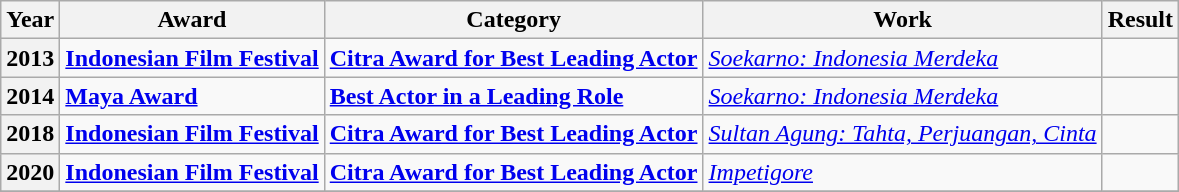<table class="wikitable sortable">
<tr>
<th>Year</th>
<th>Award</th>
<th>Category</th>
<th>Work</th>
<th>Result</th>
</tr>
<tr>
<th>2013</th>
<td><strong><a href='#'>Indonesian Film Festival</a></strong></td>
<td><strong><a href='#'>Citra Award for Best Leading Actor</a></strong></td>
<td><em><a href='#'>Soekarno: Indonesia Merdeka</a></em></td>
<td></td>
</tr>
<tr>
<th>2014</th>
<td><strong><a href='#'>Maya Award</a></strong></td>
<td><strong><a href='#'>Best Actor in a Leading Role</a></strong></td>
<td><em><a href='#'>Soekarno: Indonesia Merdeka</a></em></td>
<td></td>
</tr>
<tr>
<th>2018</th>
<td><strong><a href='#'>Indonesian Film Festival</a></strong></td>
<td><strong><a href='#'>Citra Award for Best Leading Actor</a></strong></td>
<td><em><a href='#'>Sultan Agung: Tahta, Perjuangan, Cinta</a></em></td>
<td></td>
</tr>
<tr>
<th>2020</th>
<td><strong><a href='#'>Indonesian Film Festival</a></strong></td>
<td><strong><a href='#'>Citra Award for Best Leading Actor</a></strong></td>
<td><em><a href='#'>Impetigore</a></em></td>
<td></td>
</tr>
<tr>
</tr>
</table>
